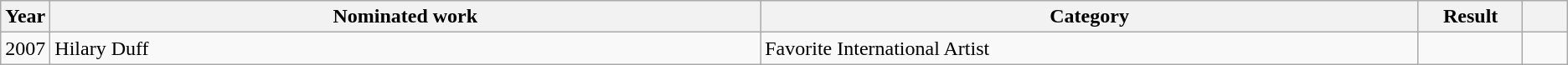<table class="wikitable sortable">
<tr>
<th scope="col" style="width:1em;">Year</th>
<th scope="col" style="width:39em;">Nominated work</th>
<th scope="col" style="width:36em;">Category</th>
<th scope="col" style="width:5em;">Result</th>
<th scope="col" style="width:2em;" class="unsortable"></th>
</tr>
<tr>
<td>2007</td>
<td>Hilary Duff</td>
<td>Favorite International Artist</td>
<td></td>
<td style="text-align:center;"></td>
</tr>
</table>
